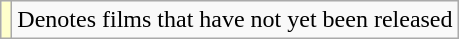<table class="wikitable">
<tr>
<td style="background:#FFFFCC;"></td>
<td>Denotes films that have not yet been released</td>
</tr>
</table>
